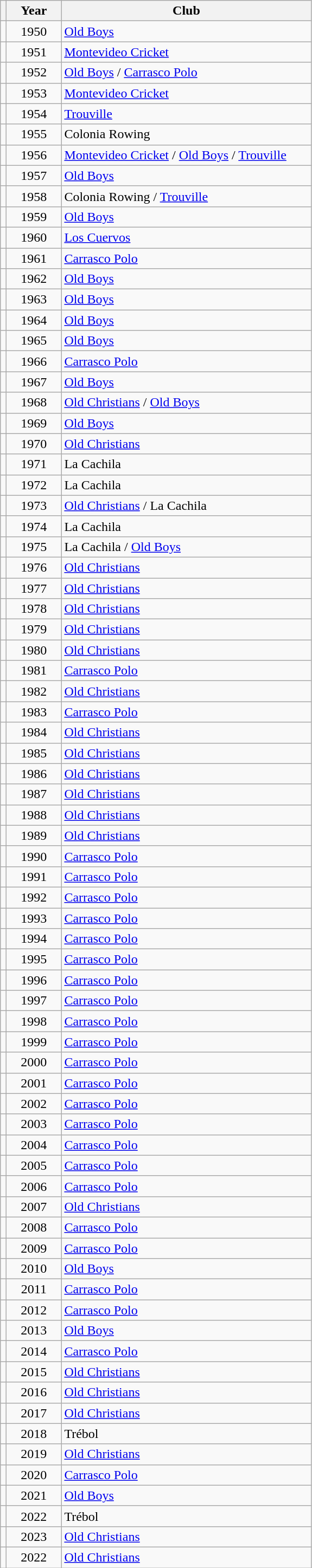<table class="wikitable sortable">
<tr>
<th width =></th>
<th width=60px>Year</th>
<th width=300px>Club</th>
</tr>
<tr>
<td></td>
<td align=center>1950</td>
<td><a href='#'>Old Boys</a> </td>
</tr>
<tr>
<td></td>
<td align=center>1951</td>
<td><a href='#'>Montevideo Cricket</a> </td>
</tr>
<tr>
<td></td>
<td align=center>1952</td>
<td><a href='#'>Old Boys</a>  / <a href='#'>Carrasco Polo</a> </td>
</tr>
<tr>
<td></td>
<td align=center>1953</td>
<td><a href='#'>Montevideo Cricket</a> </td>
</tr>
<tr>
<td></td>
<td align=center>1954</td>
<td><a href='#'>Trouville</a> </td>
</tr>
<tr>
<td></td>
<td align=center>1955</td>
<td>Colonia Rowing </td>
</tr>
<tr>
<td></td>
<td align=center>1956</td>
<td><a href='#'>Montevideo Cricket</a>  / <a href='#'>Old Boys</a>  / <a href='#'>Trouville</a> </td>
</tr>
<tr>
<td></td>
<td align=center>1957</td>
<td><a href='#'>Old Boys</a> </td>
</tr>
<tr>
<td></td>
<td align=center>1958</td>
<td>Colonia Rowing  / <a href='#'>Trouville</a> </td>
</tr>
<tr>
<td></td>
<td align=center>1959</td>
<td><a href='#'>Old Boys</a> </td>
</tr>
<tr>
<td></td>
<td align=center>1960</td>
<td><a href='#'>Los Cuervos</a></td>
</tr>
<tr>
<td></td>
<td align=center>1961</td>
<td><a href='#'>Carrasco Polo</a> </td>
</tr>
<tr>
<td></td>
<td align=center>1962</td>
<td><a href='#'>Old Boys</a> </td>
</tr>
<tr>
<td></td>
<td align=center>1963</td>
<td><a href='#'>Old Boys</a> </td>
</tr>
<tr>
<td></td>
<td align=center>1964</td>
<td><a href='#'>Old Boys</a> </td>
</tr>
<tr>
<td></td>
<td align=center>1965</td>
<td><a href='#'>Old Boys</a> </td>
</tr>
<tr>
<td></td>
<td align=center>1966</td>
<td><a href='#'>Carrasco Polo</a> </td>
</tr>
<tr>
<td></td>
<td align=center>1967</td>
<td><a href='#'>Old Boys</a> </td>
</tr>
<tr>
<td></td>
<td align=center>1968</td>
<td><a href='#'>Old Christians</a>  / <a href='#'>Old Boys</a> </td>
</tr>
<tr>
<td></td>
<td align=center>1969</td>
<td><a href='#'>Old Boys</a> </td>
</tr>
<tr>
<td></td>
<td align=center>1970</td>
<td><a href='#'>Old Christians</a> </td>
</tr>
<tr>
<td></td>
<td align=center>1971</td>
<td>La Cachila </td>
</tr>
<tr>
<td></td>
<td align=center>1972</td>
<td>La Cachila </td>
</tr>
<tr>
<td></td>
<td align=center>1973</td>
<td><a href='#'>Old Christians</a>  / La Cachila </td>
</tr>
<tr>
<td></td>
<td align=center>1974</td>
<td>La Cachila </td>
</tr>
<tr>
<td></td>
<td align=center>1975</td>
<td>La Cachila  / <a href='#'>Old Boys</a> </td>
</tr>
<tr>
<td></td>
<td align=center>1976</td>
<td><a href='#'>Old Christians</a> </td>
</tr>
<tr>
<td></td>
<td align=center>1977</td>
<td><a href='#'>Old Christians</a> </td>
</tr>
<tr>
<td></td>
<td align=center>1978</td>
<td><a href='#'>Old Christians</a> </td>
</tr>
<tr>
<td></td>
<td align=center>1979</td>
<td><a href='#'>Old Christians</a> </td>
</tr>
<tr>
<td></td>
<td align=center>1980</td>
<td><a href='#'>Old Christians</a> </td>
</tr>
<tr>
<td></td>
<td align=center>1981</td>
<td><a href='#'>Carrasco Polo</a> </td>
</tr>
<tr>
<td></td>
<td align=center>1982</td>
<td><a href='#'>Old Christians</a> </td>
</tr>
<tr>
<td></td>
<td align=center>1983</td>
<td><a href='#'>Carrasco Polo</a> </td>
</tr>
<tr>
<td></td>
<td align=center>1984</td>
<td><a href='#'>Old Christians</a> </td>
</tr>
<tr>
<td></td>
<td align=center>1985</td>
<td><a href='#'>Old Christians</a> </td>
</tr>
<tr>
<td></td>
<td align=center>1986</td>
<td><a href='#'>Old Christians</a> </td>
</tr>
<tr>
<td></td>
<td align=center>1987</td>
<td><a href='#'>Old Christians</a> </td>
</tr>
<tr>
<td></td>
<td align=center>1988</td>
<td><a href='#'>Old Christians</a> </td>
</tr>
<tr>
<td></td>
<td align=center>1989</td>
<td><a href='#'>Old Christians</a> </td>
</tr>
<tr>
<td></td>
<td align=center>1990</td>
<td><a href='#'>Carrasco Polo</a> </td>
</tr>
<tr>
<td></td>
<td align=center>1991</td>
<td><a href='#'>Carrasco Polo</a> </td>
</tr>
<tr>
<td></td>
<td align=center>1992</td>
<td><a href='#'>Carrasco Polo</a> </td>
</tr>
<tr>
<td></td>
<td align=center>1993</td>
<td><a href='#'>Carrasco Polo</a> </td>
</tr>
<tr>
<td></td>
<td align=center>1994</td>
<td><a href='#'>Carrasco Polo</a> </td>
</tr>
<tr>
<td></td>
<td align=center>1995</td>
<td><a href='#'>Carrasco Polo</a> </td>
</tr>
<tr>
<td></td>
<td align=center>1996</td>
<td><a href='#'>Carrasco Polo</a> </td>
</tr>
<tr>
<td></td>
<td align=center>1997</td>
<td><a href='#'>Carrasco Polo</a> </td>
</tr>
<tr>
<td></td>
<td align=center>1998</td>
<td><a href='#'>Carrasco Polo</a> </td>
</tr>
<tr>
<td></td>
<td align=center>1999</td>
<td><a href='#'>Carrasco Polo</a> </td>
</tr>
<tr>
<td></td>
<td align=center>2000</td>
<td><a href='#'>Carrasco Polo</a> </td>
</tr>
<tr>
<td></td>
<td align=center>2001</td>
<td><a href='#'>Carrasco Polo</a> </td>
</tr>
<tr>
<td></td>
<td align=center>2002</td>
<td><a href='#'>Carrasco Polo</a> </td>
</tr>
<tr>
<td></td>
<td align=center>2003</td>
<td><a href='#'>Carrasco Polo</a> </td>
</tr>
<tr>
<td></td>
<td align=center>2004</td>
<td><a href='#'>Carrasco Polo</a> </td>
</tr>
<tr>
<td></td>
<td align=center>2005</td>
<td><a href='#'>Carrasco Polo</a> </td>
</tr>
<tr>
<td></td>
<td align=center>2006</td>
<td><a href='#'>Carrasco Polo</a> </td>
</tr>
<tr>
<td></td>
<td align=center>2007</td>
<td><a href='#'>Old Christians</a> </td>
</tr>
<tr>
<td></td>
<td align=center>2008</td>
<td><a href='#'>Carrasco Polo</a> </td>
</tr>
<tr>
<td></td>
<td align=center>2009</td>
<td><a href='#'>Carrasco Polo</a> </td>
</tr>
<tr>
<td></td>
<td align=center>2010</td>
<td><a href='#'>Old Boys</a> </td>
</tr>
<tr>
<td></td>
<td align=center>2011</td>
<td><a href='#'>Carrasco Polo</a> </td>
</tr>
<tr>
<td></td>
<td align=center>2012</td>
<td><a href='#'>Carrasco Polo</a> </td>
</tr>
<tr>
<td></td>
<td align=center>2013</td>
<td><a href='#'>Old Boys</a> </td>
</tr>
<tr>
<td></td>
<td align=center>2014</td>
<td><a href='#'>Carrasco Polo</a> </td>
</tr>
<tr>
<td></td>
<td align=center>2015</td>
<td><a href='#'>Old Christians</a> </td>
</tr>
<tr>
<td></td>
<td align=center>2016</td>
<td><a href='#'>Old Christians</a> </td>
</tr>
<tr>
<td></td>
<td align=center>2017</td>
<td><a href='#'>Old Christians</a> </td>
</tr>
<tr>
<td></td>
<td align=center>2018</td>
<td>Trébol </td>
</tr>
<tr>
<td></td>
<td align=center>2019</td>
<td><a href='#'>Old Christians</a> </td>
</tr>
<tr>
<td></td>
<td align=center>2020</td>
<td><a href='#'>Carrasco Polo</a> </td>
</tr>
<tr>
<td></td>
<td align=center>2021</td>
<td><a href='#'>Old Boys</a> </td>
</tr>
<tr>
<td></td>
<td align=center>2022</td>
<td>Trébol </td>
</tr>
<tr>
<td></td>
<td align=center>2023</td>
<td><a href='#'>Old Christians</a> </td>
</tr>
<tr>
<td></td>
<td align=center>2022</td>
<td><a href='#'>Old Christians</a> </td>
</tr>
</table>
